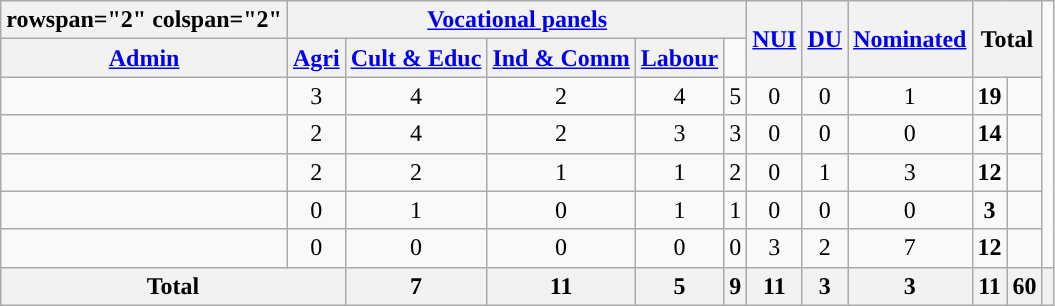<table class="wikitable">
<tr>
<th>rowspan="2" colspan="2" </th>
<th scope="col" colspan="5"><a href='#'>Vocational panels</a></th>
<th rowspan="2"><a href='#'>NUI</a></th>
<th rowspan="2"><a href='#'>DU</a></th>
<th rowspan="2"><a href='#'>Nominated</a></th>
<th rowspan="2" colspan="2">Total</th>
</tr>
<tr>
<th scope="col"><a href='#'>Admin</a></th>
<th scope="col"><a href='#'>Agri</a></th>
<th scope="col"><a href='#'>Cult & Educ</a></th>
<th scope="col"><a href='#'>Ind & Comm</a></th>
<th scope="col"><a href='#'>Labour</a></th>
</tr>
<tr style="text-align:center">
<td></td>
<td>3</td>
<td>4</td>
<td>2</td>
<td>4</td>
<td>5</td>
<td>0</td>
<td>0</td>
<td>1</td>
<td><strong>19</strong></td>
<td style="background-color: "></td>
</tr>
<tr style="text-align:center">
<td></td>
<td>2</td>
<td>4</td>
<td>2</td>
<td>3</td>
<td>3</td>
<td>0</td>
<td>0</td>
<td>0</td>
<td><strong>14</strong></td>
<td style="background-color: "></td>
</tr>
<tr style="text-align:center">
<td></td>
<td>2</td>
<td>2</td>
<td>1</td>
<td>1</td>
<td>2</td>
<td>0</td>
<td>1</td>
<td>3</td>
<td><strong>12</strong></td>
<td style="background-color: "></td>
</tr>
<tr style="text-align:center">
<td></td>
<td>0</td>
<td>1</td>
<td>0</td>
<td>1</td>
<td>1</td>
<td>0</td>
<td>0</td>
<td>0</td>
<td><strong>3</strong></td>
<td style="background-color: "></td>
</tr>
<tr style="text-align:center">
<td></td>
<td>0</td>
<td>0</td>
<td>0</td>
<td>0</td>
<td>0</td>
<td>3</td>
<td>2</td>
<td>7</td>
<td><strong>12</strong></td>
<td style="background-color: "></td>
</tr>
<tr style="text-align:center">
<th colspan="2">Total</th>
<th>7</th>
<th>11</th>
<th>5</th>
<th>9</th>
<th>11</th>
<th>3</th>
<th>3</th>
<th>11</th>
<th>60</th>
<th></th>
</tr>
</table>
